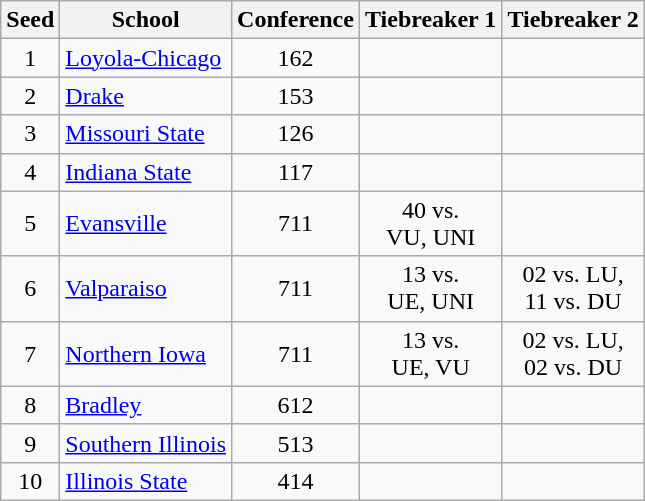<table class="wikitable" style="text-align:center">
<tr>
<th>Seed</th>
<th>School</th>
<th>Conference</th>
<th>Tiebreaker 1</th>
<th>Tiebreaker 2</th>
</tr>
<tr>
<td>1</td>
<td align="left"><a href='#'>Loyola-Chicago</a></td>
<td>162</td>
<td></td>
<td></td>
</tr>
<tr>
<td>2</td>
<td align="left"><a href='#'>Drake</a></td>
<td>153</td>
<td></td>
<td></td>
</tr>
<tr>
<td>3</td>
<td align="left"><a href='#'>Missouri State</a></td>
<td>126</td>
<td align="left"></td>
<td align="left"></td>
</tr>
<tr>
<td>4</td>
<td align="left"><a href='#'>Indiana State</a></td>
<td>117</td>
<td align="left"></td>
<td align="left"></td>
</tr>
<tr>
<td>5</td>
<td align="left"><a href='#'>Evansville</a></td>
<td>711</td>
<td>40 vs.<br>VU, UNI</td>
<td></td>
</tr>
<tr>
<td>6</td>
<td align="left"><a href='#'>Valparaiso</a></td>
<td>711</td>
<td>13 vs.<br>UE, UNI</td>
<td>02 vs. LU,<br>11 vs. DU</td>
</tr>
<tr>
<td>7</td>
<td align="left"><a href='#'>Northern Iowa</a></td>
<td>711</td>
<td>13 vs.<br>UE, VU</td>
<td>02 vs. LU,<br>02 vs. DU</td>
</tr>
<tr>
<td>8</td>
<td align="left"><a href='#'>Bradley</a></td>
<td>612</td>
<td></td>
<td align="left"></td>
</tr>
<tr>
<td>9</td>
<td align="left"><a href='#'>Southern Illinois</a></td>
<td>513</td>
<td></td>
<td align="left"></td>
</tr>
<tr>
<td>10</td>
<td align="left"><a href='#'>Illinois State</a></td>
<td>414</td>
<td></td>
<td></td>
</tr>
</table>
